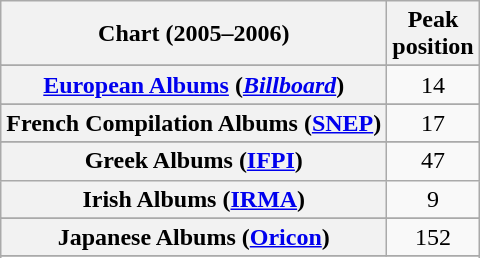<table class="wikitable sortable plainrowheaders" style="text-align:center">
<tr>
<th scope="col">Chart (2005–2006)</th>
<th scope="col">Peak<br>position</th>
</tr>
<tr>
</tr>
<tr>
</tr>
<tr>
</tr>
<tr>
</tr>
<tr>
</tr>
<tr>
</tr>
<tr>
<th scope="row"><a href='#'>European Albums</a> (<em><a href='#'>Billboard</a></em>)</th>
<td>14</td>
</tr>
<tr>
</tr>
<tr>
<th scope="row">French Compilation Albums (<a href='#'>SNEP</a>)</th>
<td>17</td>
</tr>
<tr>
</tr>
<tr>
<th scope="row">Greek Albums (<a href='#'>IFPI</a>)</th>
<td>47</td>
</tr>
<tr>
<th scope="row">Irish Albums (<a href='#'>IRMA</a>)</th>
<td style="text-align:center">9</td>
</tr>
<tr>
</tr>
<tr>
<th scope="row">Japanese Albums (<a href='#'>Oricon</a>)</th>
<td>152</td>
</tr>
<tr>
</tr>
<tr>
</tr>
<tr>
</tr>
<tr>
</tr>
<tr>
</tr>
<tr>
</tr>
<tr>
</tr>
<tr>
</tr>
</table>
